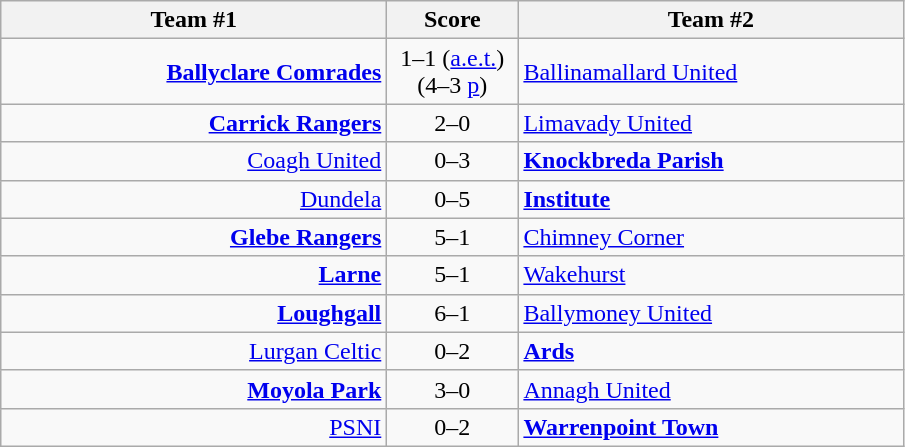<table class="wikitable" style="border-collapse: collapse;">
<tr>
<th align="right" width="250">Team #1</th>
<th align="center" width="80"> Score </th>
<th align="left" width="250">Team #2</th>
</tr>
<tr>
<td style="text-align: right;"><strong><a href='#'>Ballyclare Comrades</a></strong></td>
<td style="text-align: center;">1–1 (<a href='#'>a.e.t.</a>)<br>(4–3 <a href='#'>p</a>)</td>
<td style="text-align: left;"><a href='#'>Ballinamallard United</a></td>
</tr>
<tr>
<td style="text-align: right;"><strong><a href='#'>Carrick Rangers</a></strong></td>
<td style="text-align: center;">2–0</td>
<td style="text-align: left;"><a href='#'>Limavady United</a></td>
</tr>
<tr>
<td style="text-align: right;"><a href='#'>Coagh United</a></td>
<td style="text-align: center;">0–3</td>
<td style="text-align: left;"><strong><a href='#'>Knockbreda Parish</a></strong></td>
</tr>
<tr>
<td style="text-align: right;"><a href='#'>Dundela</a></td>
<td style="text-align: center;">0–5</td>
<td style="text-align: left;"><strong><a href='#'>Institute</a></strong></td>
</tr>
<tr>
<td style="text-align: right;"><strong><a href='#'>Glebe Rangers</a></strong></td>
<td style="text-align: center;">5–1</td>
<td style="text-align: left;"><a href='#'>Chimney Corner</a></td>
</tr>
<tr>
<td style="text-align: right;"><strong><a href='#'>Larne</a></strong></td>
<td style="text-align: center;">5–1</td>
<td style="text-align: left;"><a href='#'>Wakehurst</a></td>
</tr>
<tr>
<td style="text-align: right;"><strong><a href='#'>Loughgall</a></strong></td>
<td style="text-align: center;">6–1</td>
<td style="text-align: left;"><a href='#'>Ballymoney United</a></td>
</tr>
<tr>
<td style="text-align: right;"><a href='#'>Lurgan Celtic</a></td>
<td style="text-align: center;">0–2</td>
<td style="text-align: left;"><strong><a href='#'>Ards</a></strong></td>
</tr>
<tr>
<td style="text-align: right;"><strong><a href='#'>Moyola Park</a></strong></td>
<td style="text-align: center;">3–0</td>
<td style="text-align: left;"><a href='#'>Annagh United</a></td>
</tr>
<tr>
<td style="text-align: right;"><a href='#'>PSNI</a></td>
<td style="text-align: center;">0–2</td>
<td style="text-align: left;"><strong><a href='#'>Warrenpoint Town</a></strong></td>
</tr>
</table>
